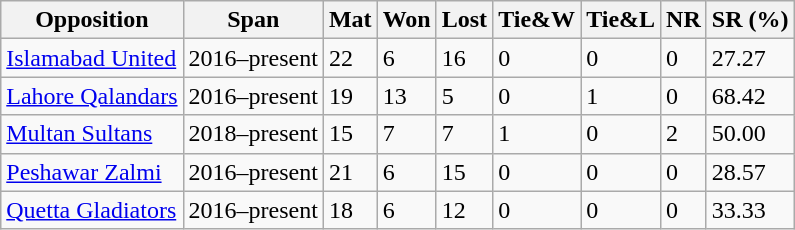<table class="wikitable sortable">
<tr>
<th class="unsortable">Opposition</th>
<th class="unsortable">Span</th>
<th>Mat</th>
<th>Won</th>
<th>Lost</th>
<th>Tie&W</th>
<th>Tie&L</th>
<th>NR</th>
<th>SR (%)</th>
</tr>
<tr>
<td><a href='#'>Islamabad United</a></td>
<td>2016–present</td>
<td>22</td>
<td>6</td>
<td>16</td>
<td>0</td>
<td>0</td>
<td>0</td>
<td>27.27</td>
</tr>
<tr>
<td><a href='#'>Lahore Qalandars</a></td>
<td>2016–present</td>
<td>19</td>
<td>13</td>
<td>5</td>
<td>0</td>
<td>1</td>
<td>0</td>
<td>68.42</td>
</tr>
<tr>
<td><a href='#'>Multan Sultans</a></td>
<td>2018–present</td>
<td>15</td>
<td>7</td>
<td>7</td>
<td>1</td>
<td>0</td>
<td>2</td>
<td>50.00</td>
</tr>
<tr>
<td><a href='#'>Peshawar Zalmi</a></td>
<td>2016–present</td>
<td>21</td>
<td>6</td>
<td>15</td>
<td>0</td>
<td>0</td>
<td>0</td>
<td>28.57</td>
</tr>
<tr>
<td><a href='#'>Quetta Gladiators</a></td>
<td>2016–present</td>
<td>18</td>
<td>6</td>
<td>12</td>
<td>0</td>
<td>0</td>
<td>0</td>
<td>33.33</td>
</tr>
</table>
